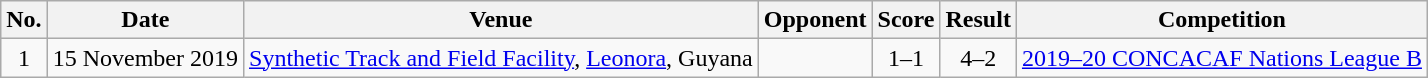<table class="wikitable sortable">
<tr>
<th scope="col">No.</th>
<th scope="col">Date</th>
<th scope="col">Venue</th>
<th scope="col">Opponent</th>
<th scope="col">Score</th>
<th scope="col">Result</th>
<th scope="col">Competition</th>
</tr>
<tr>
<td align="center">1</td>
<td>15 November 2019</td>
<td><a href='#'>Synthetic Track and Field Facility</a>, <a href='#'>Leonora</a>, Guyana</td>
<td></td>
<td align="center">1–1</td>
<td align="center">4–2</td>
<td><a href='#'>2019–20 CONCACAF Nations League B</a></td>
</tr>
</table>
